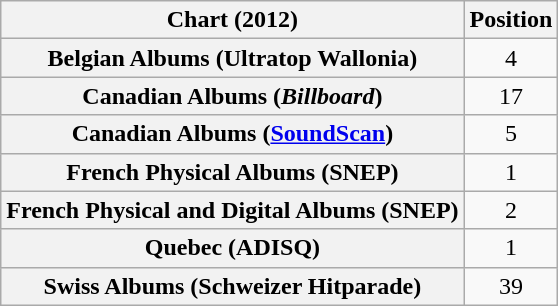<table class="wikitable sortable plainrowheaders" style="text-align:center">
<tr>
<th scope="col">Chart (2012)</th>
<th scope="col">Position</th>
</tr>
<tr>
<th scope="row">Belgian Albums (Ultratop Wallonia)</th>
<td>4</td>
</tr>
<tr>
<th scope="row">Canadian Albums (<em>Billboard</em>)</th>
<td>17</td>
</tr>
<tr>
<th scope="row">Canadian Albums (<a href='#'>SoundScan</a>)</th>
<td>5</td>
</tr>
<tr>
<th scope="row">French Physical Albums (SNEP)</th>
<td>1</td>
</tr>
<tr>
<th scope="row">French Physical and Digital Albums (SNEP)</th>
<td>2</td>
</tr>
<tr>
<th scope="row">Quebec (ADISQ)</th>
<td>1</td>
</tr>
<tr>
<th scope="row">Swiss Albums (Schweizer Hitparade)</th>
<td>39</td>
</tr>
</table>
